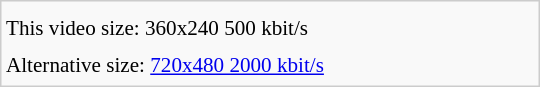<table style="width:360px; float:right; border:1px solid #ccc; background:#f9f9f9; font-size:88%; line-height:1.5em;">
<tr>
<td></td>
</tr>
<tr>
<td>This video size: 360x240 500 kbit/s</td>
</tr>
<tr>
<td>Alternative size: <a href='#'>720x480 2000 kbit/s</a></td>
</tr>
</table>
